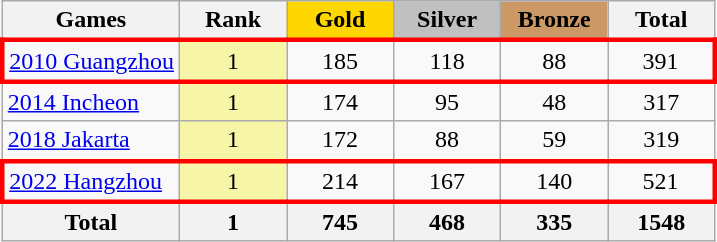<table class="wikitable sortable" style="margin-top:0em; text-align:center; font-size:100%;">
<tr>
<th>Games</th>
<th style="width:4em;">Rank</th>
<th style="background:gold; width:4em;"><strong>Gold</strong></th>
<th style="background:silver; width:4em;"><strong>Silver</strong></th>
<th style="background:#cc9966; width:4em;"><strong>Bronze</strong></th>
<th style="width:4em;">Total</th>
</tr>
<tr style="border: 3px solid red">
<td align=left><a href='#'>2010 Guangzhou</a></td>
<td bgcolor=f7f6a8>1</td>
<td>185</td>
<td>118</td>
<td>88</td>
<td>391</td>
</tr>
<tr>
<td align=left><a href='#'>2014 Incheon</a></td>
<td bgcolor=f7f6a8>1</td>
<td>174</td>
<td>95</td>
<td>48</td>
<td>317</td>
</tr>
<tr>
<td align=left><a href='#'>2018 Jakarta</a></td>
<td bgcolor=f7f6a8>1</td>
<td>172</td>
<td>88</td>
<td>59</td>
<td>319</td>
</tr>
<tr style="border: 3px solid red">
<td align=left><a href='#'>2022 Hangzhou</a></td>
<td bgcolor=f7f6a8>1</td>
<td>214</td>
<td>167</td>
<td>140</td>
<td>521</td>
</tr>
<tr>
<th>Total</th>
<th>1</th>
<th>745</th>
<th>468</th>
<th>335</th>
<th>1548</th>
</tr>
</table>
